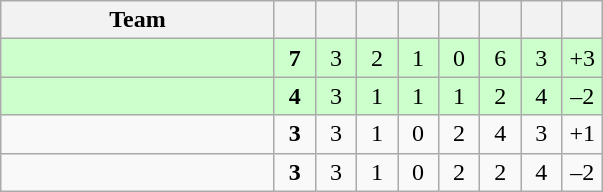<table class="wikitable" style="text-align:center">
<tr>
<th width="175">Team</th>
<th width="20"></th>
<th width="20"></th>
<th width="20"></th>
<th width="20"></th>
<th width="20"></th>
<th width="20"></th>
<th width="20"></th>
<th width="20"></th>
</tr>
<tr bgcolor=#CCFFCC>
<td align=left></td>
<td><strong>7</strong></td>
<td>3</td>
<td>2</td>
<td>1</td>
<td>0</td>
<td>6</td>
<td>3</td>
<td>+3</td>
</tr>
<tr bgcolor=#CCFFCC>
<td align=left></td>
<td><strong>4</strong></td>
<td>3</td>
<td>1</td>
<td>1</td>
<td>1</td>
<td>2</td>
<td>4</td>
<td>–2</td>
</tr>
<tr>
<td align=left></td>
<td><strong>3</strong></td>
<td>3</td>
<td>1</td>
<td>0</td>
<td>2</td>
<td>4</td>
<td>3</td>
<td>+1</td>
</tr>
<tr>
<td align=left></td>
<td><strong>3</strong></td>
<td>3</td>
<td>1</td>
<td>0</td>
<td>2</td>
<td>2</td>
<td>4</td>
<td>–2</td>
</tr>
</table>
